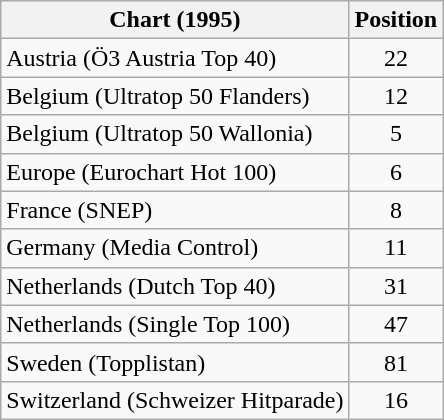<table class="wikitable sortable">
<tr>
<th>Chart (1995)</th>
<th>Position</th>
</tr>
<tr>
<td>Austria (Ö3 Austria Top 40)</td>
<td align="center">22</td>
</tr>
<tr>
<td>Belgium (Ultratop 50 Flanders)</td>
<td align="center">12</td>
</tr>
<tr>
<td>Belgium (Ultratop 50 Wallonia)</td>
<td align="center">5</td>
</tr>
<tr>
<td>Europe (Eurochart Hot 100)</td>
<td align="center">6</td>
</tr>
<tr>
<td>France (SNEP)</td>
<td align="center">8</td>
</tr>
<tr>
<td>Germany (Media Control)</td>
<td align="center">11</td>
</tr>
<tr>
<td>Netherlands (Dutch Top 40)</td>
<td align="center">31</td>
</tr>
<tr>
<td>Netherlands (Single Top 100)</td>
<td align="center">47</td>
</tr>
<tr>
<td>Sweden (Topplistan)</td>
<td align="center">81</td>
</tr>
<tr>
<td>Switzerland (Schweizer Hitparade)</td>
<td align="center">16</td>
</tr>
</table>
